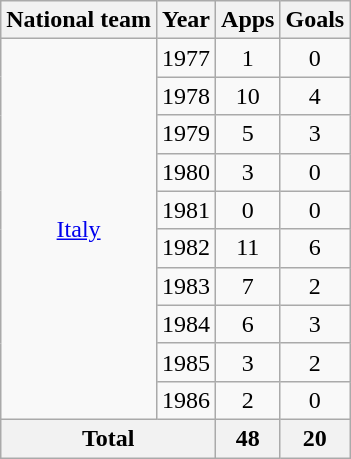<table class="wikitable" style="text-align:center">
<tr>
<th>National team</th>
<th>Year</th>
<th>Apps</th>
<th>Goals</th>
</tr>
<tr>
<td rowspan="10"><a href='#'>Italy</a></td>
<td>1977</td>
<td>1</td>
<td>0</td>
</tr>
<tr>
<td>1978</td>
<td>10</td>
<td>4</td>
</tr>
<tr>
<td>1979</td>
<td>5</td>
<td>3</td>
</tr>
<tr>
<td>1980</td>
<td>3</td>
<td>0</td>
</tr>
<tr>
<td>1981</td>
<td>0</td>
<td>0</td>
</tr>
<tr>
<td>1982</td>
<td>11</td>
<td>6</td>
</tr>
<tr>
<td>1983</td>
<td>7</td>
<td>2</td>
</tr>
<tr>
<td>1984</td>
<td>6</td>
<td>3</td>
</tr>
<tr>
<td>1985</td>
<td>3</td>
<td>2</td>
</tr>
<tr>
<td>1986</td>
<td>2</td>
<td>0</td>
</tr>
<tr>
<th colspan="2">Total</th>
<th>48</th>
<th>20</th>
</tr>
</table>
